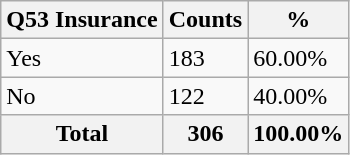<table class="wikitable sortable">
<tr>
<th>Q53 Insurance</th>
<th>Counts</th>
<th>%</th>
</tr>
<tr>
<td>Yes</td>
<td>183</td>
<td>60.00%</td>
</tr>
<tr>
<td>No</td>
<td>122</td>
<td>40.00%</td>
</tr>
<tr>
<th>Total</th>
<th>306</th>
<th>100.00%</th>
</tr>
</table>
